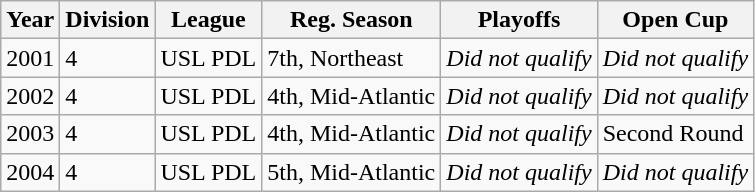<table class="wikitable">
<tr>
<th>Year</th>
<th>Division</th>
<th>League</th>
<th>Reg. Season</th>
<th>Playoffs</th>
<th>Open Cup</th>
</tr>
<tr>
<td>2001</td>
<td>4</td>
<td>USL PDL</td>
<td>7th, Northeast</td>
<td><em>Did not qualify</em></td>
<td><em>Did not qualify</em></td>
</tr>
<tr>
<td>2002</td>
<td>4</td>
<td>USL PDL</td>
<td>4th, Mid-Atlantic</td>
<td><em>Did not qualify</em></td>
<td><em>Did not qualify</em></td>
</tr>
<tr>
<td>2003</td>
<td>4</td>
<td>USL PDL</td>
<td>4th, Mid-Atlantic</td>
<td><em>Did not qualify</em></td>
<td>Second Round</td>
</tr>
<tr>
<td>2004</td>
<td>4</td>
<td>USL PDL</td>
<td>5th, Mid-Atlantic</td>
<td><em>Did not qualify</em></td>
<td><em>Did not qualify</em></td>
</tr>
</table>
